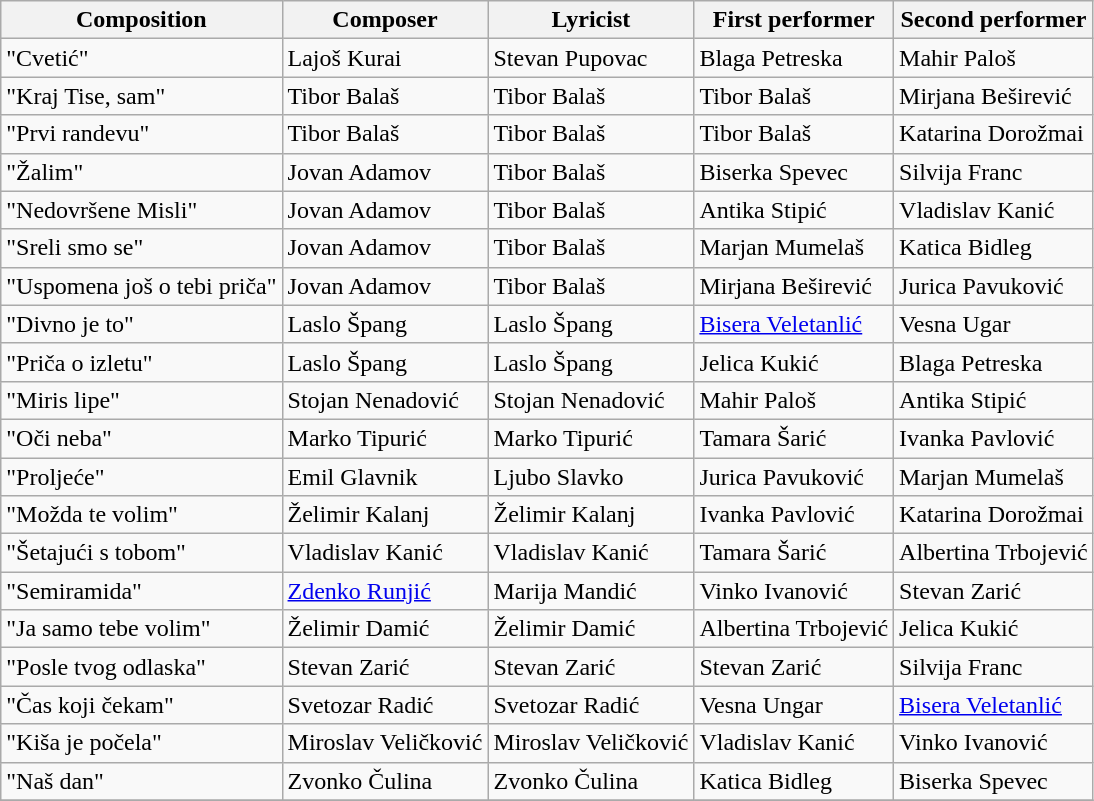<table class="wikitable sortable">
<tr>
<th class="unsortable">Composition</th>
<th class="unsortable">Composer</th>
<th class="unsortable">Lyricist</th>
<th class="unsortable">First performer</th>
<th class="unsortable">Second performer</th>
</tr>
<tr>
<td>"Cvetić"</td>
<td>Lajoš Kurai</td>
<td>Stevan Pupovac</td>
<td>Blaga Petreska</td>
<td>Mahir Paloš</td>
</tr>
<tr>
<td>"Kraj Tise, sam"</td>
<td>Tibor Balaš</td>
<td>Tibor Balaš</td>
<td>Tibor Balaš</td>
<td>Mirjana Beširević</td>
</tr>
<tr>
<td>"Prvi randevu"</td>
<td>Tibor Balaš</td>
<td>Tibor Balaš</td>
<td>Tibor Balaš</td>
<td>Katarina Dorožmai</td>
</tr>
<tr>
<td>"Žalim"</td>
<td>Jovan Adamov</td>
<td>Tibor Balaš</td>
<td>Biserka Spevec</td>
<td>Silvija Franc</td>
</tr>
<tr>
<td>"Nedovršene Misli"</td>
<td>Jovan Adamov</td>
<td>Tibor Balaš</td>
<td>Antika Stipić</td>
<td>Vladislav Kanić</td>
</tr>
<tr>
<td>"Sreli smo se"</td>
<td>Jovan Adamov</td>
<td>Tibor Balaš</td>
<td>Marjan Mumelaš</td>
<td>Katica Bidleg</td>
</tr>
<tr>
<td>"Uspomena još o tebi priča"</td>
<td>Jovan Adamov</td>
<td>Tibor Balaš</td>
<td>Mirjana Beširević</td>
<td>Jurica Pavuković</td>
</tr>
<tr>
<td>"Divno je to"</td>
<td>Laslo Špang</td>
<td>Laslo Špang</td>
<td><a href='#'>Bisera Veletanlić</a></td>
<td>Vesna Ugar</td>
</tr>
<tr>
<td>"Priča o izletu"</td>
<td>Laslo Špang</td>
<td>Laslo Špang</td>
<td>Jelica Kukić</td>
<td>Blaga Petreska</td>
</tr>
<tr>
<td>"Miris lipe"</td>
<td>Stojan Nenadović</td>
<td>Stojan Nenadović</td>
<td>Mahir Paloš</td>
<td>Antika Stipić</td>
</tr>
<tr>
<td>"Oči neba"</td>
<td>Marko Tipurić</td>
<td>Marko Tipurić</td>
<td>Tamara Šarić</td>
<td>Ivanka Pavlović</td>
</tr>
<tr>
<td>"Proljeće"</td>
<td>Emil Glavnik</td>
<td>Ljubo Slavko</td>
<td>Jurica Pavuković</td>
<td>Marjan Mumelaš</td>
</tr>
<tr>
<td>"Možda te volim"</td>
<td>Želimir Kalanj</td>
<td>Želimir Kalanj</td>
<td>Ivanka Pavlović</td>
<td>Katarina Dorožmai</td>
</tr>
<tr>
<td>"Šetajući s tobom"</td>
<td>Vladislav Kanić</td>
<td>Vladislav Kanić</td>
<td>Tamara Šarić</td>
<td>Albertina Trbojević</td>
</tr>
<tr>
<td>"Semiramida"</td>
<td><a href='#'>Zdenko Runjić</a></td>
<td>Marija Mandić</td>
<td>Vinko Ivanović</td>
<td>Stevan Zarić</td>
</tr>
<tr>
<td>"Ja samo tebe volim"</td>
<td>Želimir Damić</td>
<td>Želimir Damić</td>
<td>Albertina Trbojević</td>
<td>Jelica Kukić</td>
</tr>
<tr>
<td>"Posle tvog odlaska"</td>
<td>Stevan Zarić</td>
<td>Stevan Zarić</td>
<td>Stevan Zarić</td>
<td>Silvija Franc</td>
</tr>
<tr>
<td>"Čas koji čekam"</td>
<td>Svetozar Radić</td>
<td>Svetozar Radić</td>
<td>Vesna Ungar</td>
<td><a href='#'>Bisera Veletanlić</a></td>
</tr>
<tr>
<td>"Kiša je počela"</td>
<td>Miroslav Veličković</td>
<td>Miroslav Veličković</td>
<td>Vladislav Kanić</td>
<td>Vinko Ivanović</td>
</tr>
<tr>
<td>"Naš dan"</td>
<td>Zvonko Čulina</td>
<td>Zvonko Čulina</td>
<td>Katica Bidleg</td>
<td>Biserka Spevec</td>
</tr>
<tr>
</tr>
</table>
